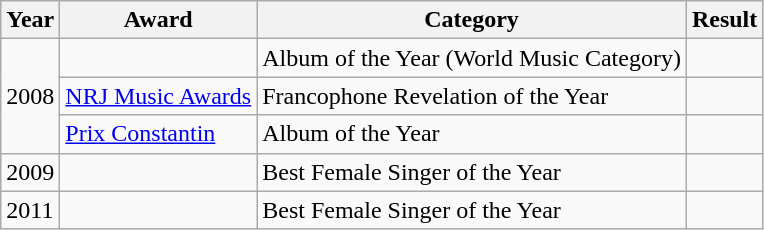<table class="wikitable">
<tr>
<th>Year</th>
<th>Award</th>
<th>Category</th>
<th>Result</th>
</tr>
<tr>
<td rowspan=3>2008</td>
<td></td>
<td>Album of the Year (World Music Category)</td>
<td></td>
</tr>
<tr>
<td><a href='#'>NRJ Music Awards</a></td>
<td>Francophone Revelation of the Year</td>
<td></td>
</tr>
<tr>
<td><a href='#'>Prix Constantin</a></td>
<td>Album of the Year</td>
<td></td>
</tr>
<tr>
<td>2009</td>
<td></td>
<td>Best Female Singer of the Year</td>
<td></td>
</tr>
<tr>
<td>2011</td>
<td></td>
<td>Best Female Singer of the Year</td>
<td></td>
</tr>
</table>
